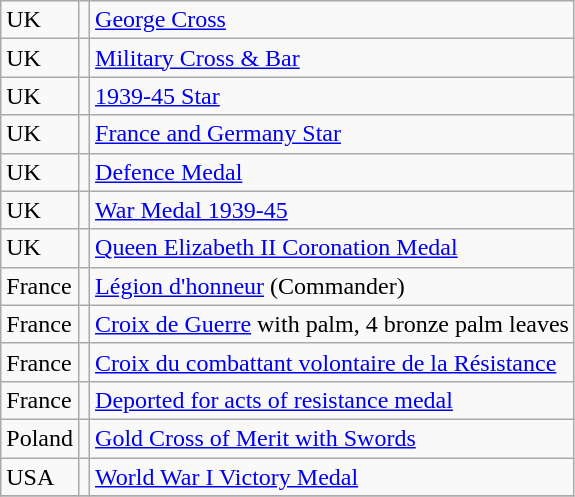<table class="wikitable">
<tr>
<td>UK</td>
<td></td>
<td><a href='#'>George Cross</a></td>
</tr>
<tr>
<td>UK</td>
<td></td>
<td><a href='#'>Military Cross & Bar</a></td>
</tr>
<tr>
<td>UK</td>
<td></td>
<td><a href='#'>1939-45 Star</a></td>
</tr>
<tr>
<td>UK</td>
<td></td>
<td><a href='#'>France and Germany Star</a></td>
</tr>
<tr>
<td>UK</td>
<td></td>
<td><a href='#'>Defence Medal</a></td>
</tr>
<tr>
<td>UK</td>
<td></td>
<td><a href='#'>War Medal 1939-45</a></td>
</tr>
<tr>
<td>UK</td>
<td></td>
<td><a href='#'>Queen Elizabeth II Coronation Medal</a></td>
</tr>
<tr>
<td>France</td>
<td></td>
<td><a href='#'>Légion d'honneur</a> (Commander)</td>
</tr>
<tr>
<td>France</td>
<td></td>
<td><a href='#'>Croix de Guerre</a> with palm, 4 bronze palm leaves</td>
</tr>
<tr>
<td>France</td>
<td></td>
<td><a href='#'>Croix du combattant volontaire de la Résistance</a></td>
</tr>
<tr>
<td>France</td>
<td></td>
<td><a href='#'>Deported for acts of resistance medal</a></td>
</tr>
<tr>
<td>Poland</td>
<td></td>
<td><a href='#'>Gold Cross of Merit with Swords</a></td>
</tr>
<tr>
<td>USA</td>
<td></td>
<td><a href='#'>World War I Victory Medal</a></td>
</tr>
<tr>
</tr>
</table>
